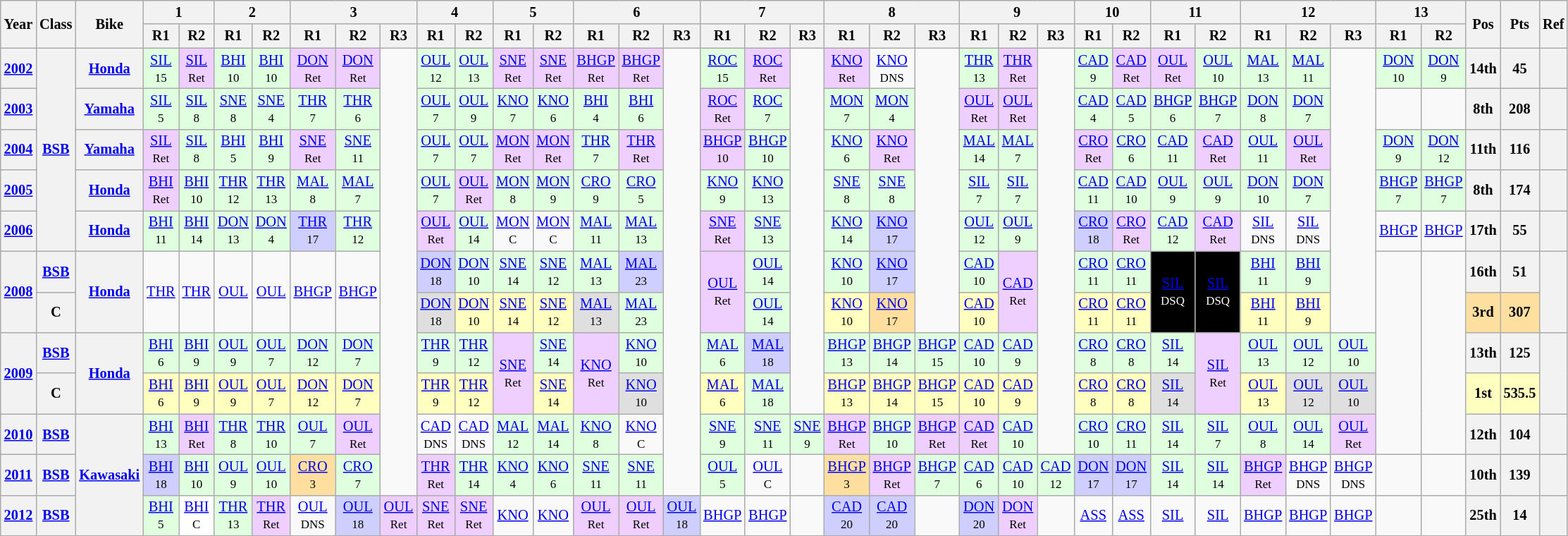<table class="wikitable" style="text-align:center; font-size:85%">
<tr>
<th valign="middle" rowspan=2>Year</th>
<th valign="middle" rowspan=2>Class</th>
<th valign="middle" rowspan=2>Bike</th>
<th colspan=2>1</th>
<th colspan=2>2</th>
<th colspan=3>3</th>
<th colspan=2>4</th>
<th colspan=2>5</th>
<th colspan=3>6</th>
<th colspan=3>7</th>
<th colspan=3>8</th>
<th colspan=3>9</th>
<th colspan=2>10</th>
<th colspan=2>11</th>
<th colspan=3>12</th>
<th colspan=2>13</th>
<th rowspan=2>Pos</th>
<th rowspan=2>Pts</th>
<th rowspan=2>Ref</th>
</tr>
<tr>
<th>R1</th>
<th>R2</th>
<th>R1</th>
<th>R2</th>
<th>R1</th>
<th>R2</th>
<th>R3</th>
<th>R1</th>
<th>R2</th>
<th>R1</th>
<th>R2</th>
<th>R1</th>
<th>R2</th>
<th>R3</th>
<th>R1</th>
<th>R2</th>
<th>R3</th>
<th>R1</th>
<th>R2</th>
<th>R3</th>
<th>R1</th>
<th>R2</th>
<th>R3</th>
<th>R1</th>
<th>R2</th>
<th>R1</th>
<th>R2</th>
<th>R1</th>
<th>R2</th>
<th>R3</th>
<th>R1</th>
<th>R2</th>
</tr>
<tr>
<th><a href='#'>2002</a></th>
<th rowspan=5><a href='#'>BSB</a></th>
<th><a href='#'>Honda</a></th>
<td style="background:#dfffdf;"><a href='#'>SIL</a><br><small>15</small></td>
<td style="background:#EFCFFF;"><a href='#'>SIL</a><br><small>Ret</small></td>
<td style="background:#dfffdf;"><a href='#'>BHI</a><br><small>10</small></td>
<td style="background:#dfffdf;"><a href='#'>BHI</a><br><small>10</small></td>
<td style="background:#EFCFFF;"><a href='#'>DON</a><br><small>Ret</small></td>
<td style="background:#EFCFFF;"><a href='#'>DON</a><br><small>Ret</small></td>
<td rowspan=11></td>
<td style="background:#dfffdf;"><a href='#'>OUL</a><br><small>12</small></td>
<td style="background:#dfffdf;"><a href='#'>OUL</a><br><small>13</small></td>
<td style="background:#EFCFFF;"><a href='#'>SNE</a><br><small>Ret</small></td>
<td style="background:#EFCFFF;"><a href='#'>SNE</a><br><small>Ret</small></td>
<td style="background:#EFCFFF;"><a href='#'>BHGP</a><br><small>Ret</small></td>
<td style="background:#EFCFFF;"><a href='#'>BHGP</a><br><small>Ret</small></td>
<td rowspan=11></td>
<td style="background:#dfffdf;"><a href='#'>ROC</a><br><small>15</small></td>
<td style="background:#EFCFFF;"><a href='#'>ROC</a><br><small>Ret</small></td>
<td rowspan=9></td>
<td style="background:#EFCFFF;"><a href='#'>KNO</a><br><small>Ret</small></td>
<td><a href='#'>KNO</a><br><small>DNS</small></td>
<td rowspan=7></td>
<td style="background:#dfffdf;"><a href='#'>THR</a><br><small>13</small></td>
<td style="background:#EFCFFF;"><a href='#'>THR</a><br><small>Ret</small></td>
<td rowspan=10></td>
<td style="background:#dfffdf;"><a href='#'>CAD</a><br><small>9</small></td>
<td style="background:#EFCFFF;"><a href='#'>CAD</a><br><small>Ret</small></td>
<td style="background:#EFCFFF;"><a href='#'>OUL</a><br><small>Ret</small></td>
<td style="background:#dfffdf;"><a href='#'>OUL</a><br><small>10</small></td>
<td style="background:#dfffdf;"><a href='#'>MAL</a><br><small>13</small></td>
<td style="background:#dfffdf;"><a href='#'>MAL</a><br><small>11</small></td>
<td rowspan=7></td>
<td style="background:#dfffdf;"><a href='#'>DON</a><br><small>10</small></td>
<td style="background:#dfffdf;"><a href='#'>DON</a><br><small>9</small></td>
<th>14th</th>
<th>45</th>
<th></th>
</tr>
<tr>
<th><a href='#'>2003</a></th>
<th><a href='#'>Yamaha</a></th>
<td style="background:#dfffdf;"><a href='#'>SIL</a><br><small>5</small></td>
<td style="background:#dfffdf;"><a href='#'>SIL</a><br><small>8</small></td>
<td style="background:#dfffdf;"><a href='#'>SNE</a><br><small>8</small></td>
<td style="background:#dfffdf;"><a href='#'>SNE</a><br><small>4</small></td>
<td style="background:#dfffdf;"><a href='#'>THR</a><br><small>7</small></td>
<td style="background:#dfffdf;"><a href='#'>THR</a><br><small>6</small></td>
<td style="background:#dfffdf;"><a href='#'>OUL</a><br><small>7</small></td>
<td style="background:#dfffdf;"><a href='#'>OUL</a><br><small>9</small></td>
<td style="background:#dfffdf;"><a href='#'>KNO</a><br><small>7</small></td>
<td style="background:#dfffdf;"><a href='#'>KNO</a><br><small>6</small></td>
<td style="background:#dfffdf;"><a href='#'>BHI</a><br><small>4</small></td>
<td style="background:#dfffdf;"><a href='#'>BHI</a><br><small>6</small></td>
<td style="background:#EFCFFF;"><a href='#'>ROC</a><br><small>Ret</small></td>
<td style="background:#dfffdf;"><a href='#'>ROC</a><br><small>7</small></td>
<td style="background:#dfffdf;"><a href='#'>MON</a><br><small>7</small></td>
<td style="background:#dfffdf;"><a href='#'>MON</a><br><small>4</small></td>
<td style="background:#EFCFFF;"><a href='#'>OUL</a><br><small>Ret</small></td>
<td style="background:#EFCFFF;"><a href='#'>OUL</a><br><small>Ret</small></td>
<td style="background:#DFFFDF;"><a href='#'>CAD</a><br><small>4</small></td>
<td style="background:#DFFFDF;"><a href='#'>CAD</a><br><small>5</small></td>
<td style="background:#DFFFDF;"><a href='#'>BHGP</a><br><small>6</small></td>
<td style="background:#DFFFDF;"><a href='#'>BHGP</a><br><small>7</small></td>
<td style="background:#DFFFDF;"><a href='#'>DON</a><br><small>8</small></td>
<td style="background:#DFFFDF;"><a href='#'>DON</a><br><small>7</small></td>
<td></td>
<td></td>
<th>8th</th>
<th>208</th>
<th></th>
</tr>
<tr>
<th><a href='#'>2004</a></th>
<th><a href='#'>Yamaha</a></th>
<td style="background:#EFCFFF;"><a href='#'>SIL</a><br><small>Ret</small></td>
<td style="background:#DFFFDF;"><a href='#'>SIL</a><br><small>8</small></td>
<td style="background:#DFFFDF;"><a href='#'>BHI</a><br><small>5</small></td>
<td style="background:#DFFFDF;"><a href='#'>BHI</a><br><small>9</small></td>
<td style="background:#EFCFFF;"><a href='#'>SNE</a><br><small>Ret</small></td>
<td style="background:#DFFFDF;"><a href='#'>SNE</a><br><small>11</small></td>
<td style="background:#DFFFDF;"><a href='#'>OUL</a><br><small>7</small></td>
<td style="background:#DFFFDF;"><a href='#'>OUL</a><br><small>7</small></td>
<td style="background:#EFCFFF;"><a href='#'>MON</a><br><small>Ret</small></td>
<td style="background:#EFCFFF;"><a href='#'>MON</a><br><small>Ret</small></td>
<td style="background:#DFFFDF;"><a href='#'>THR</a><br><small>7</small></td>
<td style="background:#EFCFFF;"><a href='#'>THR</a><br><small>Ret</small></td>
<td style="background:#EFCFFF;"><a href='#'>BHGP</a><br><small>10</small></td>
<td style="background:#DFFFDF;"><a href='#'>BHGP</a><br><small>10</small></td>
<td style="background:#DFFFDF;"><a href='#'>KNO</a><br><small>6</small></td>
<td style="background:#EFCFFF;"><a href='#'>KNO</a><br><small>Ret</small></td>
<td style="background:#DFFFDF;"><a href='#'>MAL</a><br><small>14</small></td>
<td style="background:#DFFFDF;"><a href='#'>MAL</a><br><small>7</small></td>
<td style="background:#EFCFFF;"><a href='#'>CRO</a><br><small>Ret</small></td>
<td style="background:#DFFFDF;"><a href='#'>CRO</a><br><small>6</small></td>
<td style="background:#DFFFDF;"><a href='#'>CAD</a><br><small>11</small></td>
<td style="background:#EFCFFF;"><a href='#'>CAD</a><br><small>Ret</small></td>
<td style="background:#DFFFDF;"><a href='#'>OUL</a><br><small>11</small></td>
<td style="background:#EFCFFF;"><a href='#'>OUL</a><br><small>Ret</small></td>
<td style="background:#DFFFDF;"><a href='#'>DON</a><br><small>9</small></td>
<td style="background:#DFFFDF;"><a href='#'>DON</a><br><small>12</small></td>
<th>11th</th>
<th>116</th>
<th></th>
</tr>
<tr>
<th><a href='#'>2005</a></th>
<th><a href='#'>Honda</a></th>
<td style="background:#EFCFFF;"><a href='#'>BHI</a><br><small>Ret</small></td>
<td style="background:#DFFFDF;"><a href='#'>BHI</a><br><small>10</small></td>
<td style="background:#DFFFDF;"><a href='#'>THR</a><br><small>12</small></td>
<td style="background:#DFFFDF;"><a href='#'>THR</a><br><small>13</small></td>
<td style="background:#DFFFDF;"><a href='#'>MAL</a><br><small>8</small></td>
<td style="background:#DFFFDF;"><a href='#'>MAL</a><br><small>7</small></td>
<td style="background:#DFFFDF;"><a href='#'>OUL</a><br><small>7</small></td>
<td style="background:#EFCFFF;"><a href='#'>OUL</a><br><small>Ret</small></td>
<td style="background:#DFFFDF;"><a href='#'>MON</a><br><small>8</small></td>
<td style="background:#DFFFDF;"><a href='#'>MON</a><br><small>9</small></td>
<td style="background:#DFFFDF;"><a href='#'>CRO</a><br><small>9</small></td>
<td style="background:#DFFFDF;"><a href='#'>CRO</a><br><small>5</small></td>
<td style="background:#DFFFDF;"><a href='#'>KNO</a><br><small>9</small></td>
<td style="background:#DFFFDF;"><a href='#'>KNO</a><br><small>13</small></td>
<td style="background:#DFFFDF;"><a href='#'>SNE</a><br><small>8</small></td>
<td style="background:#DFFFDF;"><a href='#'>SNE</a><br><small>8</small></td>
<td style="background:#DFFFDF;"><a href='#'>SIL</a><br><small>7</small></td>
<td style="background:#DFFFDF;"><a href='#'>SIL</a><br><small>7</small></td>
<td style="background:#DFFFDF;"><a href='#'>CAD</a><br><small>11</small></td>
<td style="background:#DFFFDF;"><a href='#'>CAD</a><br><small>10</small></td>
<td style="background:#DFFFDF;"><a href='#'>OUL</a><br><small>9</small></td>
<td style="background:#DFFFDF;"><a href='#'>OUL</a><br><small>9</small></td>
<td style="background:#DFFFDF;"><a href='#'>DON</a><br><small>10</small></td>
<td style="background:#DFFFDF;"><a href='#'>DON</a><br><small>7</small></td>
<td style="background:#DFFFDF;"><a href='#'>BHGP</a><br><small>7</small></td>
<td style="background:#DFFFDF;"><a href='#'>BHGP</a><br><small>7</small></td>
<th>8th</th>
<th>174</th>
<th></th>
</tr>
<tr>
<th><a href='#'>2006</a></th>
<th><a href='#'>Honda</a></th>
<td style="background:#DFFFDF;"><a href='#'>BHI</a><br><small>11</small></td>
<td style="background:#DFFFDF;"><a href='#'>BHI</a><br><small>14</small></td>
<td style="background:#DFFFDF;"><a href='#'>DON</a><br><small>13</small></td>
<td style="background:#DFFFDF;"><a href='#'>DON</a><br><small>4</small></td>
<td style="background:#CFCFFF;"><a href='#'>THR</a><br><small>17</small></td>
<td style="background:#DFFFDF;"><a href='#'>THR</a><br><small>12</small></td>
<td style="background:#EFCFFF;"><a href='#'>OUL</a><br><small>Ret</small></td>
<td style="background:#DFFFDF;"><a href='#'>OUL</a><br><small>14</small></td>
<td><a href='#'>MON</a><br><small>C</small></td>
<td><a href='#'>MON</a><br><small>C</small></td>
<td style="background:#DFFFDF;"><a href='#'>MAL</a><br><small>11</small></td>
<td style="background:#DFFFDF;"><a href='#'>MAL</a><br><small>13</small></td>
<td style="background:#EFCFFF;"><a href='#'>SNE</a><br><small>Ret</small></td>
<td style="background:#DFFFDF;"><a href='#'>SNE</a><br><small>13</small></td>
<td style="background:#DFFFDF;"><a href='#'>KNO</a><br><small>14</small></td>
<td style="background:#CFCFFF;"><a href='#'>KNO</a><br><small>17</small></td>
<td style="background:#DFFFDF;"><a href='#'>OUL</a><br><small>12</small></td>
<td style="background:#DFFFDF;"><a href='#'>OUL</a><br><small>9</small></td>
<td style="background:#CFCFFF;"><a href='#'>CRO</a><br><small>18</small></td>
<td style="background:#EFCFFF;"><a href='#'>CRO</a><br><small>Ret</small></td>
<td style="background:#DFFFDF;"><a href='#'>CAD</a><br><small>12</small></td>
<td style="background:#EFCFFF;"><a href='#'>CAD</a><br><small>Ret</small></td>
<td><a href='#'>SIL</a><br><small>DNS</small></td>
<td><a href='#'>SIL</a><br><small>DNS</small></td>
<td><a href='#'>BHGP</a><br><small></small></td>
<td><a href='#'>BHGP</a><br><small></small></td>
<th>17th</th>
<th>55</th>
<th></th>
</tr>
<tr>
<th rowspan=2><a href='#'>2008</a></th>
<th><a href='#'>BSB</a></th>
<th rowspan=2><a href='#'>Honda</a></th>
<td rowspan=2><a href='#'>THR</a></td>
<td rowspan=2><a href='#'>THR</a></td>
<td rowspan=2><a href='#'>OUL</a></td>
<td rowspan=2><a href='#'>OUL</a></td>
<td rowspan=2><a href='#'>BHGP</a></td>
<td rowspan=2><a href='#'>BHGP</a></td>
<td style="background:#cfcfff;"><a href='#'>DON</a><br><small>18</small></td>
<td style="background:#dfffdf;"><a href='#'>DON</a><br><small>10</small></td>
<td style="background:#dfffdf;"><a href='#'>SNE</a><br><small>14</small></td>
<td style="background:#dfffdf;"><a href='#'>SNE</a><br><small>12</small></td>
<td style="background:#dfffdf;"><a href='#'>MAL</a><br><small>13</small></td>
<td style="background:#cfcfff;"><a href='#'>MAL</a><br><small>23</small></td>
<td rowspan=2 style="background:#efcfff;"><a href='#'>OUL</a><br><small>Ret</small></td>
<td style="background:#dfffdf;"><a href='#'>OUL</a><br><small>14</small></td>
<td style="background:#dfffdf;"><a href='#'>KNO</a><br><small>10</small></td>
<td style="background:#cfcfff;"><a href='#'>KNO</a><br><small>17</small></td>
<td style="background:#dfffdf;"><a href='#'>CAD</a><br><small>10</small></td>
<td rowspan=2 style="background:#efcfff;"><a href='#'>CAD</a><br><small>Ret</small></td>
<td style="background:#dfffdf;"><a href='#'>CRO</a><br><small>11</small></td>
<td style="background:#dfffdf;"><a href='#'>CRO</a><br><small>11</small></td>
<td rowspan=2 style="background:#000000; color:#ffffff"><a href='#'>SIL</a><br><small>DSQ</small></td>
<td rowspan=2 style="background:#000000; color:#ffffff"><a href='#'>SIL</a><br><small>DSQ</small></td>
<td style="background:#dfffdf;"><a href='#'>BHI</a><br><small>11</small></td>
<td style="background:#dfffdf;"><a href='#'>BHI</a><br><small>9</small></td>
<td rowspan=5></td>
<td rowspan=5></td>
<th>16th</th>
<th>51</th>
<th rowspan=2></th>
</tr>
<tr>
<th><span>C</span></th>
<td style="background:#dfdfdf;"><a href='#'>DON</a><br><small>18</small></td>
<td style="background:#ffffbf;"><a href='#'>DON</a><br><small>10</small></td>
<td style="background:#ffffbf;"><a href='#'>SNE</a><br><small>14</small></td>
<td style="background:#ffffbf;"><a href='#'>SNE</a><br><small>12</small></td>
<td style="background:#dfdfdf;"><a href='#'>MAL</a><br><small>13</small></td>
<td style="background:#dfffdf;"><a href='#'>MAL</a><br><small>23</small></td>
<td style="background:#dfffdf;"><a href='#'>OUL</a><br><small>14</small></td>
<td style="background:#ffffbf;"><a href='#'>KNO</a><br><small>10</small></td>
<td style="background:#ffdf9f;"><a href='#'>KNO</a><br><small>17</small></td>
<td style="background:#ffffbf;"><a href='#'>CAD</a><br><small>10</small></td>
<td style="background:#ffffbf;"><a href='#'>CRO</a><br><small>11</small></td>
<td style="background:#ffffbf;"><a href='#'>CRO</a><br><small>11</small></td>
<td style="background:#ffffbf;"><a href='#'>BHI</a><br><small>11</small></td>
<td style="background:#ffffbf;"><a href='#'>BHI</a><br><small>9</small></td>
<td style="background:#ffdf9f;"><strong>3rd</strong></td>
<td style="background:#ffdf9f;"><strong>307</strong></td>
</tr>
<tr>
<th rowspan=2><a href='#'>2009</a></th>
<th><a href='#'>BSB</a></th>
<th rowspan=2><a href='#'>Honda</a></th>
<td style="background:#DFFFDF;"><a href='#'>BHI</a><br><small>6</small></td>
<td style="background:#DFFFDF;"><a href='#'>BHI</a><br><small>9</small></td>
<td style="background:#DFFFDF;"><a href='#'>OUL</a><br><small>9</small></td>
<td style="background:#DFFFDF;"><a href='#'>OUL</a><br><small>7</small></td>
<td style="background:#DFFFDF;"><a href='#'>DON</a><br><small>12</small></td>
<td style="background:#DFFFDF;"><a href='#'>DON</a><br><small>7</small></td>
<td style="background:#DFFFDF;"><a href='#'>THR</a><br><small>9</small></td>
<td style="background:#DFFFDF;"><a href='#'>THR</a><br><small>12</small></td>
<td rowspan=2 style="background:#EFCFFF;"><a href='#'>SNE</a><br><small>Ret</small></td>
<td style="background:#DFFFDF;"><a href='#'>SNE</a><br><small>14</small></td>
<td rowspan=2 style="background:#EFCFFF;"><a href='#'>KNO</a><br><small>Ret</small></td>
<td style="background:#DFFFDF;"><a href='#'>KNO</a><br><small>10</small></td>
<td style="background:#DFFFDF;"><a href='#'>MAL</a><br><small>6</small></td>
<td style="background:#cfcfff;"><a href='#'>MAL</a><br><small>18</small></td>
<td style="background:#DFFFDF;"><a href='#'>BHGP</a><br><small>13</small></td>
<td style="background:#DFFFDF;"><a href='#'>BHGP</a><br><small>14</small></td>
<td style="background:#DFFFDF;"><a href='#'>BHGP</a><br><small>15</small></td>
<td style="background:#DFFFDF;"><a href='#'>CAD</a><br><small>10</small></td>
<td style="background:#DFFFDF;"><a href='#'>CAD</a><br><small>9</small></td>
<td style="background:#DFFFDF;"><a href='#'>CRO</a><br><small>8</small></td>
<td style="background:#DFFFDF;"><a href='#'>CRO</a><br><small>8</small></td>
<td style="background:#DFFFDF;"><a href='#'>SIL</a><br><small>14</small></td>
<td rowspan=2 style="background:#EFCFFF;"><a href='#'>SIL</a><br><small>Ret</small></td>
<td style="background:#DFFFDF;"><a href='#'>OUL</a><br><small>13</small></td>
<td style="background:#DFFFDF;"><a href='#'>OUL</a><br><small>12</small></td>
<td style="background:#DFFFDF;"><a href='#'>OUL</a><br><small>10</small></td>
<th>13th</th>
<th>125</th>
<th rowspan=2></th>
</tr>
<tr>
<th><span>C</span></th>
<td style="background:#ffffbf;"><a href='#'>BHI</a><br><small>6</small></td>
<td style="background:#ffffbf;"><a href='#'>BHI</a><br><small>9</small></td>
<td style="background:#ffffbf;"><a href='#'>OUL</a><br><small>9</small></td>
<td style="background:#ffffbf;"><a href='#'>OUL</a><br><small>7</small></td>
<td style="background:#ffffbf;"><a href='#'>DON</a><br><small>12</small></td>
<td style="background:#ffffbf;"><a href='#'>DON</a><br><small>7</small></td>
<td style="background:#ffffbf;"><a href='#'>THR</a><br><small>9</small></td>
<td style="background:#ffffbf;"><a href='#'>THR</a><br><small>12</small></td>
<td style="background:#ffffbf;"><a href='#'>SNE</a><br><small>14</small></td>
<td style="background:#dfdfdf;"><a href='#'>KNO</a><br><small>10</small></td>
<td style="background:#ffffbf;"><a href='#'>MAL</a><br><small>6</small></td>
<td style="background:#DFFFDF;"><a href='#'>MAL</a><br><small>18</small></td>
<td style="background:#ffffbf;"><a href='#'>BHGP</a><br><small>13</small></td>
<td style="background:#ffffbf;"><a href='#'>BHGP</a><br><small>14</small></td>
<td style="background:#ffffbf;"><a href='#'>BHGP</a><br><small>15</small></td>
<td style="background:#ffffbf;"><a href='#'>CAD</a><br><small>10</small></td>
<td style="background:#ffffbf;"><a href='#'>CAD</a><br><small>9</small></td>
<td style="background:#ffffbf;"><a href='#'>CRO</a><br><small>8</small></td>
<td style="background:#ffffbf;"><a href='#'>CRO</a><br><small>8</small></td>
<td style="background:#dfdfdf;"><a href='#'>SIL</a><br><small>14</small></td>
<td style="background:#ffffbf;"><a href='#'>OUL</a><br><small>13</small></td>
<td style="background:#dfdfdf;"><a href='#'>OUL</a><br><small>12</small></td>
<td style="background:#dfdfdf;"><a href='#'>OUL</a><br><small>10</small></td>
<td style="background:#ffffbf;"><strong>1st</strong></td>
<td style="background:#ffffbf;"><strong>535.5</strong></td>
</tr>
<tr>
<th><a href='#'>2010</a></th>
<th><a href='#'>BSB</a></th>
<th rowspan=3><a href='#'>Kawasaki</a></th>
<td style="background:#dfffdf;"><a href='#'>BHI</a><br><small>13</small></td>
<td style="background:#efcfff;"><a href='#'>BHI</a><br><small>Ret</small></td>
<td style="background:#dfffdf;"><a href='#'>THR</a><br><small>8</small></td>
<td style="background:#dfffdf;"><a href='#'>THR</a><br><small>10</small></td>
<td style="background:#dfffdf;"><a href='#'>OUL</a><br><small>7</small></td>
<td style="background:#efcfff;"><a href='#'>OUL</a><br><small>Ret</small></td>
<td><a href='#'>CAD</a><br><small>DNS</small></td>
<td><a href='#'>CAD</a><br><small>DNS</small></td>
<td style="background:#dfffdf;"><a href='#'>MAL</a><br><small>12</small></td>
<td style="background:#dfffdf;"><a href='#'>MAL</a><br><small>14</small></td>
<td style="background:#dfffdf;"><a href='#'>KNO</a><br><small>8</small></td>
<td><a href='#'>KNO</a><br><small>C</small></td>
<td style="background:#dfffdf;"><a href='#'>SNE</a><br><small>9</small></td>
<td style="background:#dfffdf;"><a href='#'>SNE</a><br><small>11</small></td>
<td style="background:#dfffdf;"><a href='#'>SNE</a><br><small>9</small></td>
<td style="background:#efcfff;"><a href='#'>BHGP</a><br><small>Ret</small></td>
<td style="background:#dfffdf;"><a href='#'>BHGP</a><br><small>10</small></td>
<td style="background:#efcfff;"><a href='#'>BHGP</a><br><small>Ret</small></td>
<td style="background:#efcfff;"><a href='#'>CAD</a><br><small>Ret</small></td>
<td style="background:#DFFFDF;"><a href='#'>CAD</a><br><small>10</small></td>
<td style="background:#DFFFDF;"><a href='#'>CRO</a><br><small>10</small></td>
<td style="background:#DFFFDF;"><a href='#'>CRO</a><br><small>11</small></td>
<td style="background:#DFFFDF;"><a href='#'>SIL</a><br><small>14</small></td>
<td style="background:#DFFFDF;"><a href='#'>SIL</a><br><small>7</small></td>
<td style="background:#DFFFDF;"><a href='#'>OUL</a><br><small>8</small></td>
<td style="background:#DFFFDF;"><a href='#'>OUL</a><br><small>14</small></td>
<td style="background:#efcfff;"><a href='#'>OUL</a><br><small>Ret</small></td>
<th>12th</th>
<th>104</th>
<th></th>
</tr>
<tr>
<th><a href='#'>2011</a></th>
<th><a href='#'>BSB</a></th>
<td style="background:#CFCFFF;"><a href='#'>BHI</a><br><small>18</small></td>
<td style="background:#DFFFDF;"><a href='#'>BHI</a><br><small>10</small></td>
<td style="background:#DFFFDF;"><a href='#'>OUL</a><br><small>9</small></td>
<td style="background:#DFFFDF;"><a href='#'>OUL</a><br><small>10</small></td>
<td style="background:#ffdf9f;"><a href='#'>CRO</a><br><small>3</small></td>
<td style="background:#DFFFDF;"><a href='#'>CRO</a><br><small>7</small></td>
<td style="background:#efcfff;"><a href='#'>THR</a><br><small>Ret</small></td>
<td style="background:#DFFFDF;"><a href='#'>THR</a><br><small>14</small></td>
<td style="background:#DFFFDF;"><a href='#'>KNO</a><br><small>4</small></td>
<td style="background:#DFFFDF;"><a href='#'>KNO</a><br><small>6</small></td>
<td style="background:#DFFFDF;"><a href='#'>SNE</a><br><small>11</small></td>
<td style="background:#DFFFDF;"><a href='#'>SNE</a><br><small>11</small></td>
<td style="background:#DFFFDF;"><a href='#'>OUL</a><br><small>5</small></td>
<td><a href='#'>OUL</a><br><small>C</small></td>
<td></td>
<td style="background:#ffdf9f;"><a href='#'>BHGP</a><br><small>3</small></td>
<td style="background:#efcfff;"><a href='#'>BHGP</a><br><small>Ret</small></td>
<td style="background:#DFFFDF;"><a href='#'>BHGP</a><br><small>7</small></td>
<td style="background:#DFFFDF;"><a href='#'>CAD</a><br><small>6</small></td>
<td style="background:#DFFFDF;"><a href='#'>CAD</a><br><small>10</small></td>
<td style="background:#DFFFDF;"><a href='#'>CAD</a><br><small>12</small></td>
<td style="background:#CFCFFF;"><a href='#'>DON</a><br><small>17</small></td>
<td style="background:#CFCFFF;"><a href='#'>DON</a><br><small>17</small></td>
<td style="background:#DFFFDF;"><a href='#'>SIL</a><br><small>14</small></td>
<td style="background:#DFFFDF;"><a href='#'>SIL</a><br><small>14</small></td>
<td style="background:#efcfff;"><a href='#'>BHGP</a><br><small>Ret</small></td>
<td><a href='#'>BHGP</a><br><small>DNS</small></td>
<td><a href='#'>BHGP</a><br><small>DNS</small></td>
<td></td>
<td></td>
<th>10th</th>
<th>139</th>
<th></th>
</tr>
<tr>
<th><a href='#'>2012</a></th>
<th><a href='#'>BSB</a></th>
<td style="background:#DFFFDF;"><a href='#'>BHI</a><br><small>5</small></td>
<td style="background:#ffffff;"><a href='#'>BHI</a><br><small>C</small></td>
<td style="background:#DFFFDF;"><a href='#'>THR</a><br><small>13</small></td>
<td style="background:#EFCFFF;"><a href='#'>THR</a><br><small>Ret</small></td>
<td><a href='#'>OUL</a><br><small>DNS</small></td>
<td style="background:#CFCFFF;"><a href='#'>OUL</a><br><small>18</small></td>
<td style="background:#EFCFFF;"><a href='#'>OUL</a><br><small>Ret</small></td>
<td style="background:#EFCFFF;"><a href='#'>SNE</a><br><small>Ret</small></td>
<td style="background:#EFCFFF;"><a href='#'>SNE</a><br><small>Ret</small></td>
<td><a href='#'>KNO</a></td>
<td><a href='#'>KNO</a></td>
<td style="background:#EFCFFF;"><a href='#'>OUL</a><br><small>Ret</small></td>
<td style="background:#EFCFFF;"><a href='#'>OUL</a><br><small>Ret</small></td>
<td style="background:#CFCFFF;"><a href='#'>OUL</a><br><small>18</small></td>
<td><a href='#'>BHGP</a></td>
<td><a href='#'>BHGP</a></td>
<td></td>
<td style="background:#CFCFFF;"><a href='#'>CAD</a><br><small>20</small></td>
<td style="background:#CFCFFF;"><a href='#'>CAD</a><br><small>20</small></td>
<td></td>
<td style="background:#CFCFFF;"><a href='#'>DON</a><br><small>20</small></td>
<td style="background:#EFCFFF;"><a href='#'>DON</a><br><small>Ret</small></td>
<td></td>
<td><a href='#'>ASS</a></td>
<td><a href='#'>ASS</a></td>
<td><a href='#'>SIL</a></td>
<td><a href='#'>SIL</a></td>
<td><a href='#'>BHGP</a></td>
<td><a href='#'>BHGP</a></td>
<td><a href='#'>BHGP</a></td>
<td></td>
<td></td>
<th>25th</th>
<th>14</th>
<th></th>
</tr>
</table>
